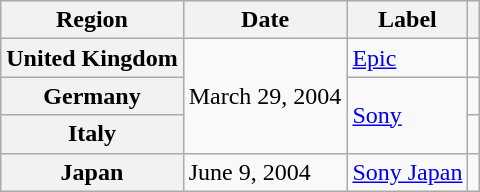<table class="wikitable plainrowheaders">
<tr>
<th scope="col">Region</th>
<th scope="col">Date</th>
<th scope="col">Label</th>
<th scope="col"></th>
</tr>
<tr>
<th scope="row">United Kingdom</th>
<td rowspan="3">March 29, 2004</td>
<td><a href='#'>Epic</a></td>
<td align="center"></td>
</tr>
<tr>
<th scope="row">Germany</th>
<td rowspan="2"><a href='#'>Sony</a></td>
<td align="center"></td>
</tr>
<tr>
<th scope="row">Italy</th>
<td align="center"></td>
</tr>
<tr>
<th scope="row">Japan</th>
<td>June 9, 2004</td>
<td><a href='#'>Sony Japan</a></td>
<td align="center"></td>
</tr>
</table>
